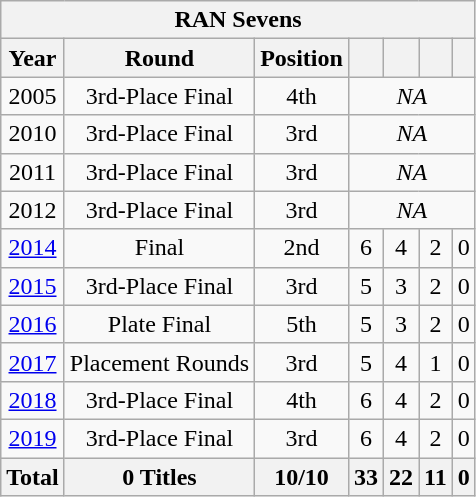<table class="wikitable" style="text-align: center;">
<tr>
<th colspan=7>RAN Sevens</th>
</tr>
<tr>
<th>Year</th>
<th>Round</th>
<th>Position</th>
<th></th>
<th></th>
<th></th>
<th></th>
</tr>
<tr>
<td> 2005</td>
<td>3rd-Place Final</td>
<td>4th</td>
<td colspan="4" rowspan=1><em>NA</em></td>
</tr>
<tr>
<td> 2010</td>
<td>3rd-Place Final</td>
<td>3rd</td>
<td colspan="4" rowspan=1><em>NA</em></td>
</tr>
<tr>
<td> 2011</td>
<td>3rd-Place Final</td>
<td>3rd</td>
<td colspan="4" rowspan=1><em>NA</em></td>
</tr>
<tr>
<td> 2012</td>
<td>3rd-Place Final</td>
<td>3rd</td>
<td colspan="4" rowspan=1><em>NA</em></td>
</tr>
<tr>
<td> <a href='#'>2014</a></td>
<td>Final</td>
<td>2nd</td>
<td>6</td>
<td>4</td>
<td>2</td>
<td>0</td>
</tr>
<tr>
<td> <a href='#'>2015</a></td>
<td>3rd-Place Final</td>
<td>3rd</td>
<td>5</td>
<td>3</td>
<td>2</td>
<td>0</td>
</tr>
<tr>
<td> <a href='#'>2016</a></td>
<td>Plate Final</td>
<td>5th</td>
<td>5</td>
<td>3</td>
<td>2</td>
<td>0</td>
</tr>
<tr>
<td> <a href='#'>2017</a></td>
<td>Placement Rounds</td>
<td>3rd</td>
<td>5</td>
<td>4</td>
<td>1</td>
<td>0</td>
</tr>
<tr>
<td> <a href='#'>2018</a></td>
<td>3rd-Place Final</td>
<td>4th</td>
<td>6</td>
<td>4</td>
<td>2</td>
<td>0</td>
</tr>
<tr>
<td> <a href='#'>2019</a></td>
<td>3rd-Place Final</td>
<td>3rd</td>
<td>6</td>
<td>4</td>
<td>2</td>
<td>0</td>
</tr>
<tr>
<th>Total</th>
<th>0 Titles</th>
<th>10/10</th>
<th>33</th>
<th>22</th>
<th>11</th>
<th>0</th>
</tr>
</table>
